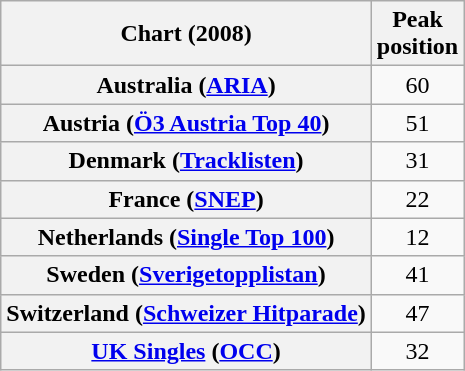<table class="wikitable sortable plainrowheaders" style="text-align:center">
<tr>
<th scope="col">Chart (2008)</th>
<th scope="col">Peak<br>position</th>
</tr>
<tr>
<th scope="row">Australia (<a href='#'>ARIA</a>)</th>
<td>60</td>
</tr>
<tr>
<th scope="row">Austria (<a href='#'>Ö3 Austria Top 40</a>)</th>
<td>51</td>
</tr>
<tr>
<th scope="row">Denmark (<a href='#'>Tracklisten</a>)</th>
<td>31</td>
</tr>
<tr>
<th scope="row">France (<a href='#'>SNEP</a>)</th>
<td>22</td>
</tr>
<tr>
<th scope="row">Netherlands (<a href='#'>Single Top 100</a>)</th>
<td>12</td>
</tr>
<tr>
<th scope="row">Sweden (<a href='#'>Sverigetopplistan</a>)</th>
<td>41</td>
</tr>
<tr>
<th scope="row">Switzerland (<a href='#'>Schweizer Hitparade</a>)</th>
<td>47</td>
</tr>
<tr>
<th scope="row"><a href='#'>UK Singles</a> (<a href='#'>OCC</a>)</th>
<td>32</td>
</tr>
</table>
